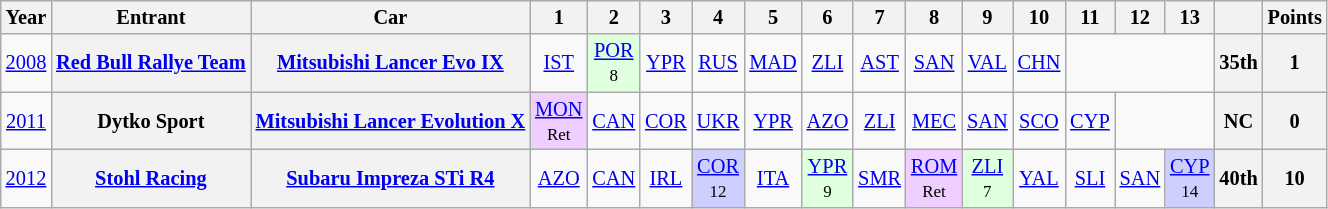<table class="wikitable" border="1" style="text-align:center; font-size:85%;">
<tr>
<th>Year</th>
<th>Entrant</th>
<th>Car</th>
<th>1</th>
<th>2</th>
<th>3</th>
<th>4</th>
<th>5</th>
<th>6</th>
<th>7</th>
<th>8</th>
<th>9</th>
<th>10</th>
<th>11</th>
<th>12</th>
<th>13</th>
<th></th>
<th>Points</th>
</tr>
<tr>
<td><a href='#'>2008</a></td>
<th nowrap><a href='#'>Red Bull Rallye Team</a></th>
<th nowrap><a href='#'>Mitsubishi Lancer Evo IX</a></th>
<td><a href='#'>IST</a></td>
<td style="background:#DFFFDF;"><a href='#'>POR</a><br><small>8</small></td>
<td><a href='#'>YPR</a></td>
<td><a href='#'>RUS</a></td>
<td><a href='#'>MAD</a></td>
<td><a href='#'>ZLI</a></td>
<td><a href='#'>AST</a></td>
<td><a href='#'>SAN</a></td>
<td><a href='#'>VAL</a></td>
<td><a href='#'>CHN</a></td>
<td colspan=3></td>
<th>35th</th>
<th>1</th>
</tr>
<tr>
<td><a href='#'>2011</a></td>
<th nowrap>Dytko Sport</th>
<th nowrap><a href='#'>Mitsubishi Lancer Evolution X</a></th>
<td style="background:#EFCFFF;"><a href='#'>MON</a><br><small>Ret</small></td>
<td><a href='#'>CAN</a></td>
<td><a href='#'>COR</a></td>
<td><a href='#'>UKR</a></td>
<td><a href='#'>YPR</a></td>
<td><a href='#'>AZO</a></td>
<td><a href='#'>ZLI</a></td>
<td><a href='#'>MEC</a></td>
<td><a href='#'>SAN</a></td>
<td><a href='#'>SCO</a></td>
<td><a href='#'>CYP</a></td>
<td colspan=2></td>
<th>NC</th>
<th>0</th>
</tr>
<tr>
<td><a href='#'>2012</a></td>
<th nowrap><a href='#'>Stohl Racing</a></th>
<th nowrap><a href='#'>Subaru Impreza STi R4</a></th>
<td><a href='#'>AZO</a></td>
<td><a href='#'>CAN</a></td>
<td><a href='#'>IRL</a></td>
<td style="background:#CFCFFF;"><a href='#'>COR</a><br><small>12</small></td>
<td><a href='#'>ITA</a></td>
<td style="background:#DFFFDF;"><a href='#'>YPR</a><br><small>9</small></td>
<td><a href='#'>SMR</a></td>
<td style="background:#EFCFFF;"><a href='#'>ROM</a><br><small>Ret</small></td>
<td style="background:#DFFFDF;"><a href='#'>ZLI</a><br><small>7</small></td>
<td><a href='#'>YAL</a></td>
<td><a href='#'>SLI</a></td>
<td><a href='#'>SAN</a></td>
<td style="background:#CFCFFF;"><a href='#'>CYP</a><br><small>14</small></td>
<th>40th</th>
<th>10</th>
</tr>
</table>
